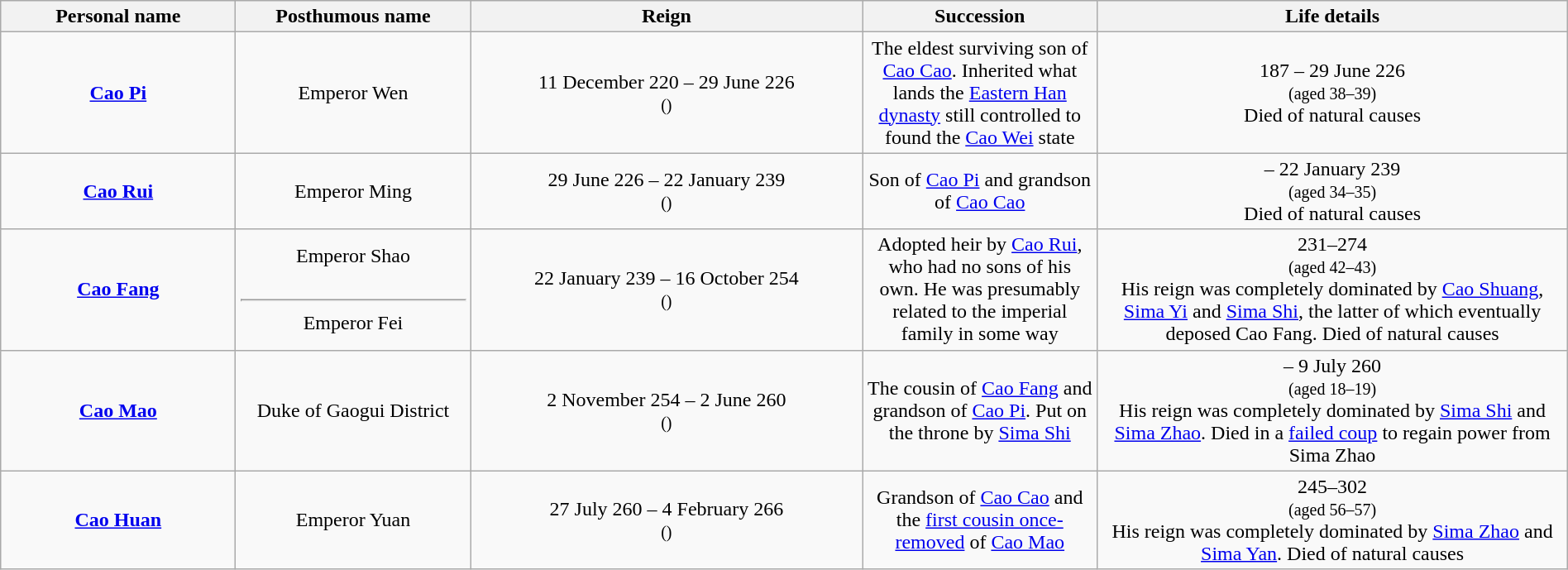<table class="wikitable plainrowheaders" style="text-align:center; width:100%;">
<tr>
<th scope="col" width="15%">Personal name</th>
<th scope="col" width="15%">Posthumous name</th>
<th scope="col" width="25%">Reign</th>
<th scope="col" width="15%">Succession</th>
<th scope="col" width="30%">Life details</th>
</tr>
<tr>
<td><strong><a href='#'>Cao Pi</a></strong><br></td>
<td>Emperor Wen<br></td>
<td>11 December 220 – 29 June 226<br><small>()</small><br><small></small></td>
<td>The eldest surviving son of <a href='#'>Cao Cao</a>. Inherited what lands the <a href='#'>Eastern Han dynasty</a> still controlled to found the <a href='#'>Cao Wei</a> state</td>
<td>187 – 29 June 226<br><small>(aged 38–39)</small><br>Died of natural causes</td>
</tr>
<tr>
<td><strong><a href='#'>Cao Rui</a></strong><br></td>
<td>Emperor Ming<br></td>
<td>29 June 226 – 22 January 239<br><small>()</small><br><small></small></td>
<td>Son of <a href='#'>Cao Pi</a> and grandson of <a href='#'>Cao Cao</a></td>
<td> – 22 January 239<br><small>(aged 34–35)</small><br>Died of natural causes</td>
</tr>
<tr>
<td><strong><a href='#'>Cao Fang</a></strong><br></td>
<td>Emperor Shao<br><br><hr>Emperor Fei<br></td>
<td>22 January 239 – 16 October 254<br><small>()</small><br><small></small></td>
<td>Adopted heir by <a href='#'>Cao Rui</a>, who had no sons of his own. He was presumably related to the imperial family in some way</td>
<td>231–274<br><small>(aged 42–43)</small><br>His reign was completely dominated by <a href='#'>Cao Shuang</a>, <a href='#'>Sima Yi</a> and <a href='#'>Sima Shi</a>, the latter of which eventually deposed Cao Fang. Died of natural causes</td>
</tr>
<tr>
<td><strong><a href='#'>Cao Mao</a></strong><br></td>
<td>Duke of Gaogui District<br></td>
<td>2 November 254 – 2 June 260<br><small>()</small><br><small></small></td>
<td>The cousin of <a href='#'>Cao Fang</a> and grandson of <a href='#'>Cao Pi</a>. Put on the throne by <a href='#'>Sima Shi</a></td>
<td> – 9 July 260<br><small>(aged 18–19)</small><br>His reign was completely dominated by <a href='#'>Sima Shi</a> and <a href='#'>Sima Zhao</a>. Died in a <a href='#'>failed coup</a> to regain power from Sima Zhao</td>
</tr>
<tr>
<td><strong><a href='#'>Cao Huan</a></strong><br></td>
<td>Emperor Yuan<br></td>
<td>27 July 260 – 4 February 266<br><small>()</small><br><small></small></td>
<td>Grandson of <a href='#'>Cao Cao</a> and the <a href='#'>first cousin once-removed</a> of <a href='#'>Cao Mao</a></td>
<td>245–302<br><small>(aged 56–57)</small><br>His reign was completely dominated by <a href='#'>Sima Zhao</a> and <a href='#'>Sima Yan</a>. Died of natural causes</td>
</tr>
</table>
